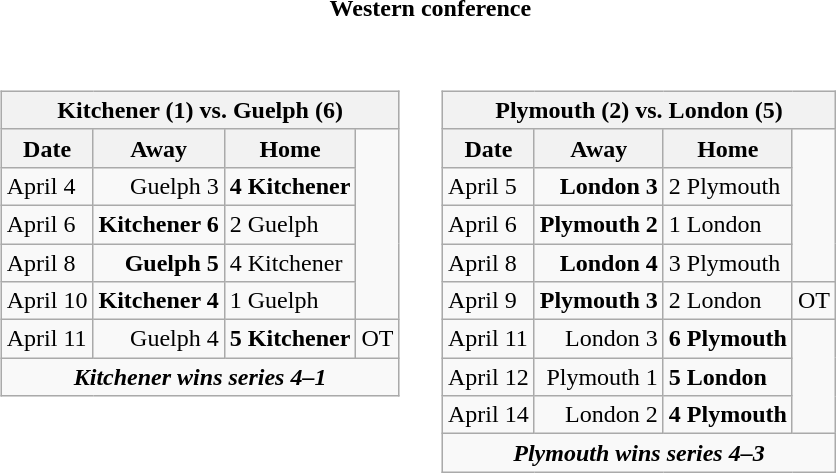<table cellspacing="10">
<tr>
<th colspan="2">Western conference</th>
</tr>
<tr>
<td valign="top"><br><table class="wikitable">
<tr>
<th bgcolor="#DDDDDD" colspan="4">Kitchener (1) vs. Guelph (6)</th>
</tr>
<tr>
<th>Date</th>
<th>Away</th>
<th>Home</th>
</tr>
<tr>
<td>April 4</td>
<td align="right">Guelph 3</td>
<td><strong>4 Kitchener</strong></td>
</tr>
<tr>
<td>April 6</td>
<td align="right"><strong>Kitchener 6</strong></td>
<td>2 Guelph</td>
</tr>
<tr>
<td>April 8</td>
<td align="right"><strong>Guelph 5</strong></td>
<td>4 Kitchener</td>
</tr>
<tr>
<td>April 10</td>
<td align="right"><strong>Kitchener 4</strong></td>
<td>1 Guelph</td>
</tr>
<tr>
<td>April 11</td>
<td align="right">Guelph 4</td>
<td><strong>5 Kitchener</strong></td>
<td>OT</td>
</tr>
<tr align="center">
<td colspan="4"><strong><em>Kitchener wins series 4–1</em></strong></td>
</tr>
</table>
</td>
<td valign="top"><br><table class="wikitable">
<tr>
<th bgcolor="#DDDDDD" colspan="4">Plymouth (2) vs. London (5)</th>
</tr>
<tr>
<th>Date</th>
<th>Away</th>
<th>Home</th>
</tr>
<tr>
<td>April 5</td>
<td align="right"><strong>London 3</strong></td>
<td>2 Plymouth</td>
</tr>
<tr>
<td>April 6</td>
<td align="right"><strong>Plymouth 2</strong></td>
<td>1 London</td>
</tr>
<tr>
<td>April 8</td>
<td align="right"><strong>London 4</strong></td>
<td>3 Plymouth</td>
</tr>
<tr>
<td>April 9</td>
<td align="right"><strong>Plymouth 3</strong></td>
<td>2 London</td>
<td>OT</td>
</tr>
<tr>
<td>April 11</td>
<td align="right">London 3</td>
<td><strong>6 Plymouth</strong></td>
</tr>
<tr>
<td>April 12</td>
<td align="right">Plymouth 1</td>
<td><strong>5 London</strong></td>
</tr>
<tr>
<td>April 14</td>
<td align="right">London 2</td>
<td><strong>4 Plymouth</strong></td>
</tr>
<tr align="center">
<td colspan="4"><strong><em>Plymouth wins series 4–3</em></strong></td>
</tr>
</table>
</td>
</tr>
</table>
